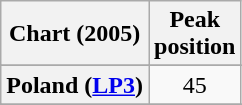<table class="wikitable sortable plainrowheaders">
<tr>
<th scope="col">Chart (2005)</th>
<th scope="col">Peak<br>position</th>
</tr>
<tr>
</tr>
<tr>
<th scope="row">Poland (<a href='#'>LP3</a>)</th>
<td align=center>45</td>
</tr>
<tr>
</tr>
<tr>
</tr>
</table>
